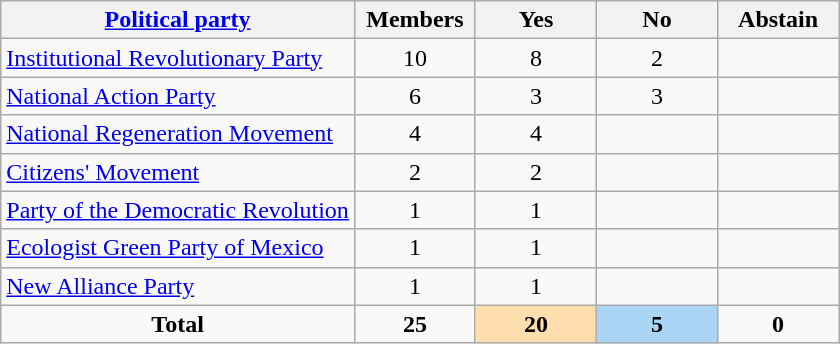<table class="wikitable">
<tr>
<th><a href='#'>Political party</a></th>
<th style="width:55pt;">Members</th>
<th style="width:55pt;">Yes</th>
<th style="width:55pt;">No</th>
<th style="width:55pt;">Abstain</th>
</tr>
<tr>
<td align="left"> <a href='#'>Institutional Revolutionary Party</a></td>
<td style="text-align:center;">10</td>
<td style="text-align:center;">8</td>
<td style="text-align:center;">2</td>
<td style="text-align:center;"></td>
</tr>
<tr>
<td align="left"> <a href='#'>National Action Party</a></td>
<td style="text-align:center;">6</td>
<td style="text-align:center;">3</td>
<td style="text-align:center;">3</td>
<td style="text-align:center;"></td>
</tr>
<tr>
<td align="left"> <a href='#'>National Regeneration Movement</a></td>
<td style="text-align:center;">4</td>
<td style="text-align:center;">4</td>
<td style="text-align:center;"></td>
<td style="text-align:center;"></td>
</tr>
<tr>
<td align="left"> <a href='#'>Citizens' Movement</a></td>
<td style="text-align:center;">2</td>
<td style="text-align:center;">2</td>
<td style="text-align:center;"></td>
<td style="text-align:center;"></td>
</tr>
<tr>
<td align="left"> <a href='#'>Party of the Democratic Revolution</a></td>
<td style="text-align:center;">1</td>
<td style="text-align:center;">1</td>
<td style="text-align:center;"></td>
<td style="text-align:center;"></td>
</tr>
<tr>
<td align="left"> <a href='#'>Ecologist Green Party of Mexico</a></td>
<td style="text-align:center;">1</td>
<td style="text-align:center;">1</td>
<td style="text-align:center;"></td>
<td style="text-align:center;"></td>
</tr>
<tr>
<td align="left"> <a href='#'>New Alliance Party</a></td>
<td style="text-align:center;">1</td>
<td style="text-align:center;">1</td>
<td style="text-align:center;"></td>
<td style="text-align:center;"></td>
</tr>
<tr>
<td style="text-align:center;"><strong>Total</strong></td>
<td style="text-align:center;"><strong>25</strong></td>
<th style="background:#ffdead;"><strong>20</strong></th>
<th style="background:#abd5f5;"><strong>5</strong></th>
<td style="text-align:center;"><strong>0</strong></td>
</tr>
</table>
